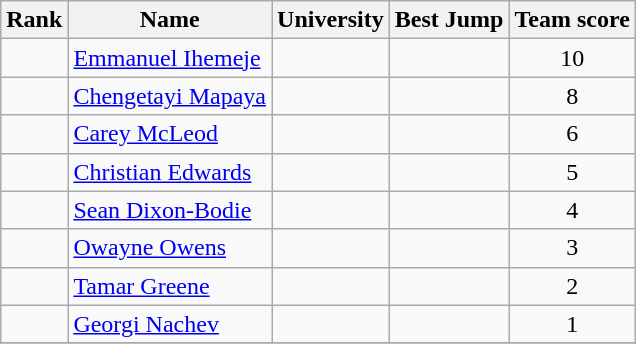<table class="wikitable sortable" style="text-align:center">
<tr>
<th>Rank</th>
<th>Name</th>
<th>University</th>
<th>Best Jump</th>
<th>Team score</th>
</tr>
<tr>
<td></td>
<td align=left> <a href='#'>Emmanuel Ihemeje</a></td>
<td></td>
<td><strong></strong></td>
<td>10</td>
</tr>
<tr>
<td></td>
<td align=left> <a href='#'>Chengetayi Mapaya</a></td>
<td></td>
<td><strong></strong></td>
<td>8</td>
</tr>
<tr>
<td></td>
<td align=left> <a href='#'>Carey McLeod</a></td>
<td></td>
<td><strong></strong></td>
<td>6</td>
</tr>
<tr>
<td></td>
<td align=left> <a href='#'>Christian Edwards</a></td>
<td></td>
<td><strong></strong></td>
<td>5</td>
</tr>
<tr>
<td></td>
<td align=left> <a href='#'>Sean Dixon-Bodie</a></td>
<td></td>
<td><strong></strong></td>
<td>4</td>
</tr>
<tr>
<td></td>
<td align=left> <a href='#'>Owayne Owens</a></td>
<td></td>
<td><strong></strong></td>
<td>3</td>
</tr>
<tr>
<td></td>
<td align=left> <a href='#'>Tamar Greene</a></td>
<td></td>
<td><strong></strong></td>
<td>2</td>
</tr>
<tr>
<td></td>
<td align=left> <a href='#'>Georgi Nachev</a></td>
<td></td>
<td><strong></strong></td>
<td>1</td>
</tr>
<tr>
</tr>
</table>
